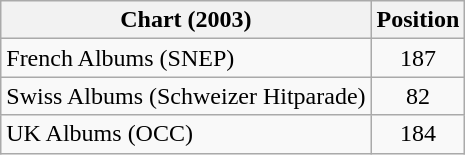<table class="wikitable sortable">
<tr>
<th>Chart (2003)</th>
<th>Position</th>
</tr>
<tr>
<td>French Albums (SNEP)</td>
<td align="center">187</td>
</tr>
<tr>
<td>Swiss Albums (Schweizer Hitparade)</td>
<td align="center">82</td>
</tr>
<tr>
<td>UK Albums (OCC)</td>
<td align="center">184</td>
</tr>
</table>
